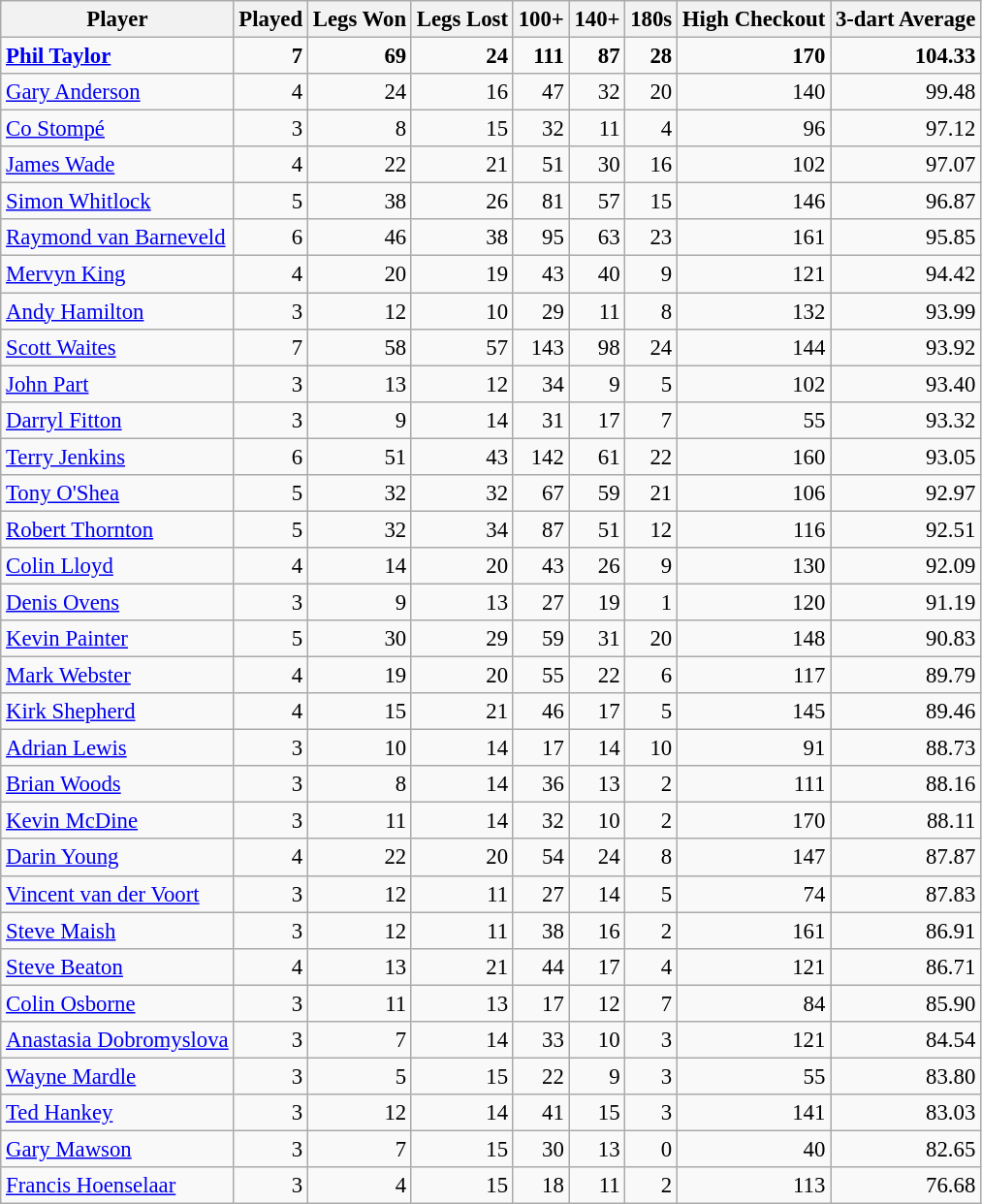<table class="wikitable sortable" style="font-size: 95%; text-align: right">
<tr>
<th>Player</th>
<th>Played</th>
<th>Legs Won</th>
<th>Legs Lost</th>
<th>100+</th>
<th>140+</th>
<th>180s</th>
<th>High Checkout</th>
<th>3-dart Average</th>
</tr>
<tr>
<td align="left"><strong> <a href='#'>Phil Taylor</a></strong></td>
<td><strong>7</strong></td>
<td><strong>69</strong></td>
<td><strong>24</strong></td>
<td><strong>111</strong></td>
<td><strong>87</strong></td>
<td><strong>28</strong></td>
<td><strong>170</strong></td>
<td><strong>104.33</strong></td>
</tr>
<tr>
<td align="left"> <a href='#'>Gary Anderson</a></td>
<td>4</td>
<td>24</td>
<td>16</td>
<td>47</td>
<td>32</td>
<td>20</td>
<td>140</td>
<td>99.48</td>
</tr>
<tr>
<td align="left"> <a href='#'>Co Stompé</a></td>
<td>3</td>
<td>8</td>
<td>15</td>
<td>32</td>
<td>11</td>
<td>4</td>
<td>96</td>
<td>97.12</td>
</tr>
<tr>
<td align="left"> <a href='#'>James Wade</a></td>
<td>4</td>
<td>22</td>
<td>21</td>
<td>51</td>
<td>30</td>
<td>16</td>
<td>102</td>
<td>97.07</td>
</tr>
<tr>
<td align="left"> <a href='#'>Simon Whitlock</a></td>
<td>5</td>
<td>38</td>
<td>26</td>
<td>81</td>
<td>57</td>
<td>15</td>
<td>146</td>
<td>96.87</td>
</tr>
<tr>
<td align="left"> <a href='#'>Raymond van Barneveld</a></td>
<td>6</td>
<td>46</td>
<td>38</td>
<td>95</td>
<td>63</td>
<td>23</td>
<td>161</td>
<td>95.85</td>
</tr>
<tr>
<td align="left"> <a href='#'>Mervyn King</a></td>
<td>4</td>
<td>20</td>
<td>19</td>
<td>43</td>
<td>40</td>
<td>9</td>
<td>121</td>
<td>94.42</td>
</tr>
<tr>
<td align="left"> <a href='#'>Andy Hamilton</a></td>
<td>3</td>
<td>12</td>
<td>10</td>
<td>29</td>
<td>11</td>
<td>8</td>
<td>132</td>
<td>93.99</td>
</tr>
<tr>
<td align="left"> <a href='#'>Scott Waites</a></td>
<td>7</td>
<td>58</td>
<td>57</td>
<td>143</td>
<td>98</td>
<td>24</td>
<td>144</td>
<td>93.92</td>
</tr>
<tr>
<td align="left"> <a href='#'>John Part</a></td>
<td>3</td>
<td>13</td>
<td>12</td>
<td>34</td>
<td>9</td>
<td>5</td>
<td>102</td>
<td>93.40</td>
</tr>
<tr>
<td align="left"> <a href='#'>Darryl Fitton</a></td>
<td>3</td>
<td>9</td>
<td>14</td>
<td>31</td>
<td>17</td>
<td>7</td>
<td>55</td>
<td>93.32</td>
</tr>
<tr>
<td align="left"> <a href='#'>Terry Jenkins</a></td>
<td>6</td>
<td>51</td>
<td>43</td>
<td>142</td>
<td>61</td>
<td>22</td>
<td>160</td>
<td>93.05</td>
</tr>
<tr>
<td align="left"> <a href='#'>Tony O'Shea</a></td>
<td>5</td>
<td>32</td>
<td>32</td>
<td>67</td>
<td>59</td>
<td>21</td>
<td>106</td>
<td>92.97</td>
</tr>
<tr>
<td align="left"> <a href='#'>Robert Thornton</a></td>
<td>5</td>
<td>32</td>
<td>34</td>
<td>87</td>
<td>51</td>
<td>12</td>
<td>116</td>
<td>92.51</td>
</tr>
<tr>
<td align="left"> <a href='#'>Colin Lloyd</a></td>
<td>4</td>
<td>14</td>
<td>20</td>
<td>43</td>
<td>26</td>
<td>9</td>
<td>130</td>
<td>92.09</td>
</tr>
<tr>
<td align="left"> <a href='#'>Denis Ovens</a></td>
<td>3</td>
<td>9</td>
<td>13</td>
<td>27</td>
<td>19</td>
<td>1</td>
<td>120</td>
<td>91.19</td>
</tr>
<tr>
<td align="left"> <a href='#'>Kevin Painter</a></td>
<td>5</td>
<td>30</td>
<td>29</td>
<td>59</td>
<td>31</td>
<td>20</td>
<td>148</td>
<td>90.83</td>
</tr>
<tr>
<td align="left"> <a href='#'>Mark Webster</a></td>
<td>4</td>
<td>19</td>
<td>20</td>
<td>55</td>
<td>22</td>
<td>6</td>
<td>117</td>
<td>89.79</td>
</tr>
<tr>
<td align="left"> <a href='#'>Kirk Shepherd</a></td>
<td>4</td>
<td>15</td>
<td>21</td>
<td>46</td>
<td>17</td>
<td>5</td>
<td>145</td>
<td>89.46</td>
</tr>
<tr>
<td align="left"> <a href='#'>Adrian Lewis</a></td>
<td>3</td>
<td>10</td>
<td>14</td>
<td>17</td>
<td>14</td>
<td>10</td>
<td>91</td>
<td>88.73</td>
</tr>
<tr>
<td align="left"> <a href='#'>Brian Woods</a></td>
<td>3</td>
<td>8</td>
<td>14</td>
<td>36</td>
<td>13</td>
<td>2</td>
<td>111</td>
<td>88.16</td>
</tr>
<tr>
<td align="left"> <a href='#'>Kevin McDine</a></td>
<td>3</td>
<td>11</td>
<td>14</td>
<td>32</td>
<td>10</td>
<td>2</td>
<td>170</td>
<td>88.11</td>
</tr>
<tr>
<td align="left"> <a href='#'>Darin Young</a></td>
<td>4</td>
<td>22</td>
<td>20</td>
<td>54</td>
<td>24</td>
<td>8</td>
<td>147</td>
<td>87.87</td>
</tr>
<tr>
<td align="left"> <a href='#'>Vincent van der Voort</a></td>
<td>3</td>
<td>12</td>
<td>11</td>
<td>27</td>
<td>14</td>
<td>5</td>
<td>74</td>
<td>87.83</td>
</tr>
<tr>
<td align="left"> <a href='#'>Steve Maish</a></td>
<td>3</td>
<td>12</td>
<td>11</td>
<td>38</td>
<td>16</td>
<td>2</td>
<td>161</td>
<td>86.91</td>
</tr>
<tr>
<td align="left"> <a href='#'>Steve Beaton</a></td>
<td>4</td>
<td>13</td>
<td>21</td>
<td>44</td>
<td>17</td>
<td>4</td>
<td>121</td>
<td>86.71</td>
</tr>
<tr>
<td align="left"> <a href='#'>Colin Osborne</a></td>
<td>3</td>
<td>11</td>
<td>13</td>
<td>17</td>
<td>12</td>
<td>7</td>
<td>84</td>
<td>85.90</td>
</tr>
<tr>
<td align="left"> <a href='#'>Anastasia Dobromyslova</a></td>
<td>3</td>
<td>7</td>
<td>14</td>
<td>33</td>
<td>10</td>
<td>3</td>
<td>121</td>
<td>84.54</td>
</tr>
<tr>
<td align="left"> <a href='#'>Wayne Mardle</a></td>
<td>3</td>
<td>5</td>
<td>15</td>
<td>22</td>
<td>9</td>
<td>3</td>
<td>55</td>
<td>83.80</td>
</tr>
<tr>
<td align="left"> <a href='#'>Ted Hankey</a></td>
<td>3</td>
<td>12</td>
<td>14</td>
<td>41</td>
<td>15</td>
<td>3</td>
<td>141</td>
<td>83.03</td>
</tr>
<tr>
<td align="left"> <a href='#'>Gary Mawson</a></td>
<td>3</td>
<td>7</td>
<td>15</td>
<td>30</td>
<td>13</td>
<td>0</td>
<td>40</td>
<td>82.65</td>
</tr>
<tr>
<td align="left"> <a href='#'>Francis Hoenselaar</a></td>
<td>3</td>
<td>4</td>
<td>15</td>
<td>18</td>
<td>11</td>
<td>2</td>
<td>113</td>
<td>76.68</td>
</tr>
</table>
